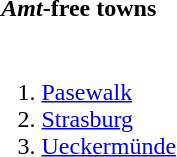<table>
<tr>
<th><em>Amt</em>-free towns</th>
</tr>
<tr>
<td valign=top><br><ol><li><a href='#'>Pasewalk</a></li><li><a href='#'>Strasburg</a></li><li><a href='#'>Ueckermünde</a></li></ol></td>
</tr>
</table>
